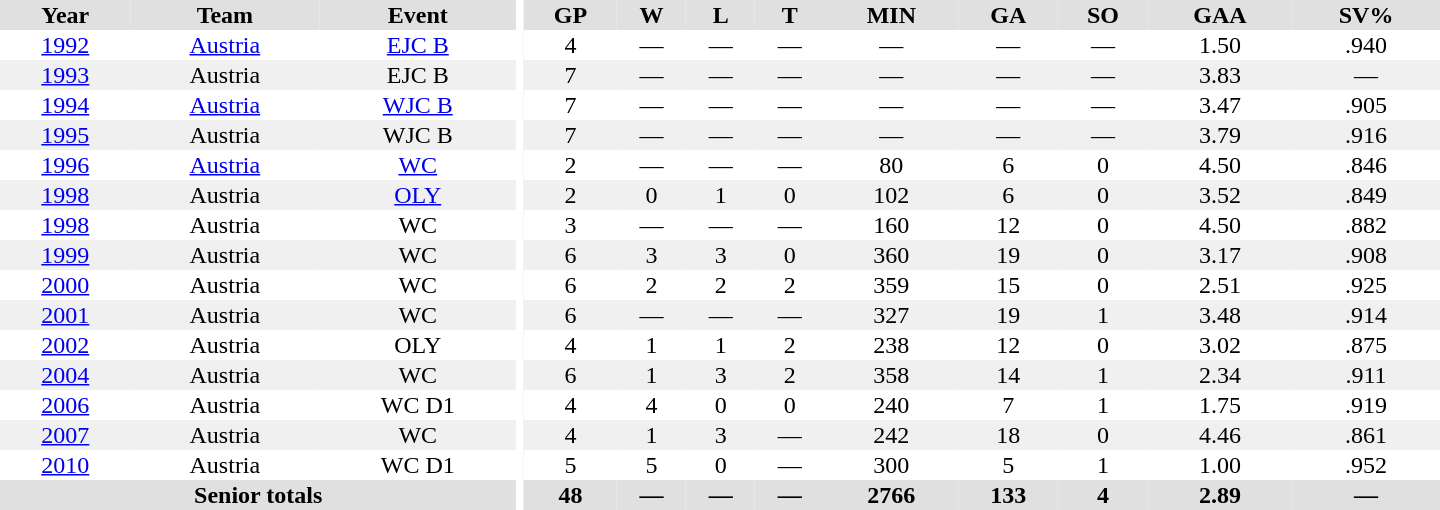<table border="0" cellpadding="1" cellspacing="0" ID="Table3" style="text-align:center; width:60em">
<tr ALIGN="center" bgcolor="#e0e0e0">
<th>Year</th>
<th>Team</th>
<th>Event</th>
<th rowspan="99" bgcolor="#ffffff"></th>
<th>GP</th>
<th>W</th>
<th>L</th>
<th>T</th>
<th>MIN</th>
<th>GA</th>
<th>SO</th>
<th>GAA</th>
<th>SV%</th>
</tr>
<tr>
<td><a href='#'>1992</a></td>
<td><a href='#'>Austria</a></td>
<td><a href='#'>EJC B</a></td>
<td>4</td>
<td>—</td>
<td>—</td>
<td>—</td>
<td>—</td>
<td>—</td>
<td>—</td>
<td>1.50</td>
<td>.940</td>
</tr>
<tr bgcolor="#f0f0f0">
<td><a href='#'>1993</a></td>
<td>Austria</td>
<td>EJC B</td>
<td>7</td>
<td>—</td>
<td>—</td>
<td>—</td>
<td>—</td>
<td>—</td>
<td>—</td>
<td>3.83</td>
<td>—</td>
</tr>
<tr>
<td><a href='#'>1994</a></td>
<td><a href='#'>Austria</a></td>
<td><a href='#'>WJC B</a></td>
<td>7</td>
<td>—</td>
<td>—</td>
<td>—</td>
<td>—</td>
<td>—</td>
<td>—</td>
<td>3.47</td>
<td>.905</td>
</tr>
<tr bgcolor="#f0f0f0">
<td><a href='#'>1995</a></td>
<td>Austria</td>
<td>WJC B</td>
<td>7</td>
<td>—</td>
<td>—</td>
<td>—</td>
<td>—</td>
<td>—</td>
<td>—</td>
<td>3.79</td>
<td>.916</td>
</tr>
<tr>
<td><a href='#'>1996</a></td>
<td><a href='#'>Austria</a></td>
<td><a href='#'>WC</a></td>
<td>2</td>
<td>—</td>
<td>—</td>
<td>—</td>
<td>80</td>
<td>6</td>
<td>0</td>
<td>4.50</td>
<td>.846</td>
</tr>
<tr bgcolor="#f0f0f0">
<td><a href='#'>1998</a></td>
<td>Austria</td>
<td><a href='#'>OLY</a></td>
<td>2</td>
<td>0</td>
<td>1</td>
<td>0</td>
<td>102</td>
<td>6</td>
<td>0</td>
<td>3.52</td>
<td>.849</td>
</tr>
<tr>
<td><a href='#'>1998</a></td>
<td>Austria</td>
<td>WC</td>
<td>3</td>
<td>—</td>
<td>—</td>
<td>—</td>
<td>160</td>
<td>12</td>
<td>0</td>
<td>4.50</td>
<td>.882</td>
</tr>
<tr bgcolor="#f0f0f0">
<td><a href='#'>1999</a></td>
<td>Austria</td>
<td>WC</td>
<td>6</td>
<td>3</td>
<td>3</td>
<td>0</td>
<td>360</td>
<td>19</td>
<td>0</td>
<td>3.17</td>
<td>.908</td>
</tr>
<tr>
<td><a href='#'>2000</a></td>
<td>Austria</td>
<td>WC</td>
<td>6</td>
<td>2</td>
<td>2</td>
<td>2</td>
<td>359</td>
<td>15</td>
<td>0</td>
<td>2.51</td>
<td>.925</td>
</tr>
<tr bgcolor="#f0f0f0">
<td><a href='#'>2001</a></td>
<td>Austria</td>
<td>WC</td>
<td>6</td>
<td>—</td>
<td>—</td>
<td>—</td>
<td>327</td>
<td>19</td>
<td>1</td>
<td>3.48</td>
<td>.914</td>
</tr>
<tr>
<td><a href='#'>2002</a></td>
<td>Austria</td>
<td>OLY</td>
<td>4</td>
<td>1</td>
<td>1</td>
<td>2</td>
<td>238</td>
<td>12</td>
<td>0</td>
<td>3.02</td>
<td>.875</td>
</tr>
<tr bgcolor="#f0f0f0">
<td><a href='#'>2004</a></td>
<td>Austria</td>
<td>WC</td>
<td>6</td>
<td>1</td>
<td>3</td>
<td>2</td>
<td>358</td>
<td>14</td>
<td>1</td>
<td>2.34</td>
<td>.911</td>
</tr>
<tr>
<td><a href='#'>2006</a></td>
<td>Austria</td>
<td>WC D1</td>
<td>4</td>
<td>4</td>
<td>0</td>
<td>0</td>
<td>240</td>
<td>7</td>
<td>1</td>
<td>1.75</td>
<td>.919</td>
</tr>
<tr bgcolor="#f0f0f0">
<td><a href='#'>2007</a></td>
<td>Austria</td>
<td>WC</td>
<td>4</td>
<td>1</td>
<td>3</td>
<td>—</td>
<td>242</td>
<td>18</td>
<td>0</td>
<td>4.46</td>
<td>.861</td>
</tr>
<tr>
<td><a href='#'>2010</a></td>
<td>Austria</td>
<td>WC D1</td>
<td>5</td>
<td>5</td>
<td>0</td>
<td>—</td>
<td>300</td>
<td>5</td>
<td>1</td>
<td>1.00</td>
<td>.952</td>
</tr>
<tr bgcolor="#e0e0e0">
<th colspan=3>Senior totals</th>
<th>48</th>
<th>—</th>
<th>—</th>
<th>—</th>
<th>2766</th>
<th>133</th>
<th>4</th>
<th>2.89</th>
<th>—</th>
</tr>
</table>
